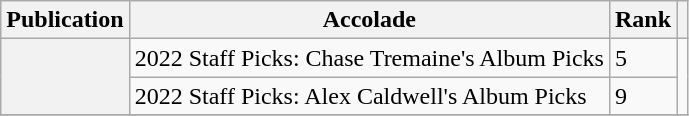<table class="sortable wikitable plainrowheaders  mw-collapsible">
<tr>
<th scope="col">Publication</th>
<th scope="col" class="unsortable">Accolade</th>
<th scope="col">Rank</th>
<th scope="col" class="unsortable"></th>
</tr>
<tr>
<th scope="row" rowspan="2"><em></em></th>
<td>2022 Staff Picks: Chase Tremaine's Album Picks</td>
<td>5</td>
<td rowspan="2"></td>
</tr>
<tr>
<td>2022 Staff Picks: Alex Caldwell's Album Picks</td>
<td>9</td>
</tr>
<tr>
</tr>
</table>
